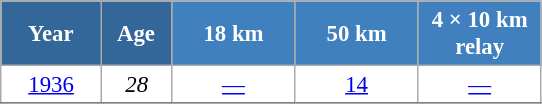<table class="wikitable" style="font-size:95%; text-align:center; border:grey solid 1px; border-collapse:collapse; background:#ffffff;">
<tr>
<th style="background-color:#369; color:white; width:60px;"> Year </th>
<th style="background-color:#369; color:white; width:40px;"> Age </th>
<th style="background-color:#4180be; color:white; width:75px;"> 18 km </th>
<th style="background-color:#4180be; color:white; width:75px;"> 50 km </th>
<th style="background-color:#4180be; color:white; width:75px;"> 4 × 10 km <br> relay </th>
</tr>
<tr>
<td><a href='#'>1936</a></td>
<td><em>28</em></td>
<td><a href='#'>—</a></td>
<td><a href='#'>14</a></td>
<td><a href='#'>—</a></td>
</tr>
<tr>
</tr>
</table>
